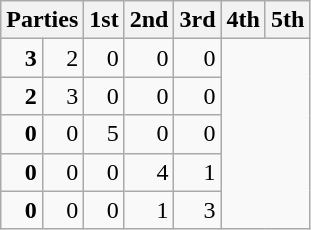<table class="wikitable" style="text-align:right;">
<tr>
<th colspan=2 style="text-align:left;">Parties</th>
<th>1st</th>
<th>2nd</th>
<th>3rd</th>
<th>4th</th>
<th>5th</th>
</tr>
<tr>
<td><strong>3</strong></td>
<td>2</td>
<td>0</td>
<td>0</td>
<td>0</td>
</tr>
<tr>
<td><strong>2</strong></td>
<td>3</td>
<td>0</td>
<td>0</td>
<td>0</td>
</tr>
<tr>
<td><strong>0</strong></td>
<td>0</td>
<td>5</td>
<td>0</td>
<td>0</td>
</tr>
<tr>
<td><strong>0</strong></td>
<td>0</td>
<td>0</td>
<td>4</td>
<td>1</td>
</tr>
<tr>
<td><strong>0</strong></td>
<td>0</td>
<td>0</td>
<td>1</td>
<td>3</td>
</tr>
</table>
